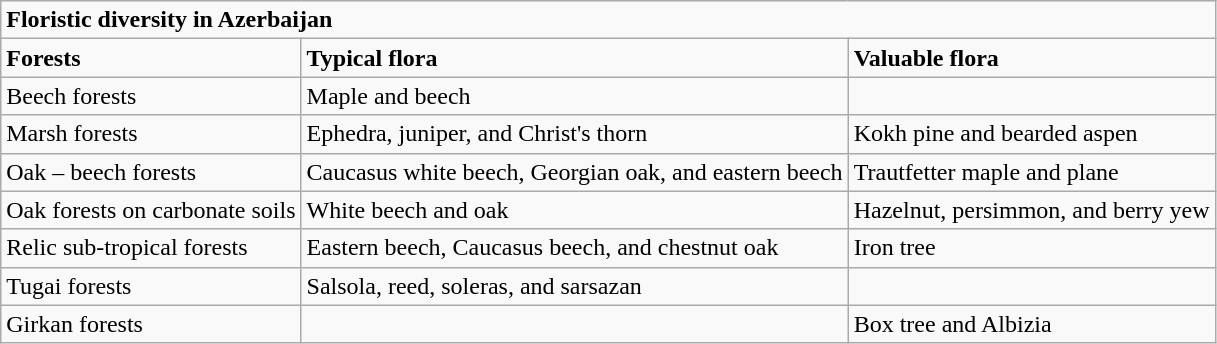<table class="wikitable">
<tr>
<td colspan="3"><strong>Floristic diversity in Azerbaijan</strong></td>
</tr>
<tr>
<td><strong>Forests</strong></td>
<td><strong>Typical flora</strong></td>
<td><strong>Valuable flora</strong></td>
</tr>
<tr>
<td>Beech forests</td>
<td>Maple and beech</td>
<td></td>
</tr>
<tr>
<td>Marsh forests</td>
<td>Ephedra,  juniper, and Christ's thorn</td>
<td>Kokh pine and  bearded aspen</td>
</tr>
<tr>
<td>Oak – beech  forests</td>
<td>Caucasus white  beech, Georgian oak, and eastern beech</td>
<td>Trautfetter  maple and plane</td>
</tr>
<tr>
<td>Oak forests on  carbonate soils</td>
<td>White beech and  oak</td>
<td>Hazelnut,  persimmon, and berry yew</td>
</tr>
<tr>
<td>Relic  sub-tropical forests</td>
<td>Eastern beech,  Caucasus beech, and chestnut oak</td>
<td>Iron tree</td>
</tr>
<tr>
<td>Tugai forests</td>
<td>Salsola, reed,  soleras, and sarsazan</td>
<td></td>
</tr>
<tr>
<td>Girkan forests</td>
<td></td>
<td>Box tree and  Albizia</td>
</tr>
</table>
